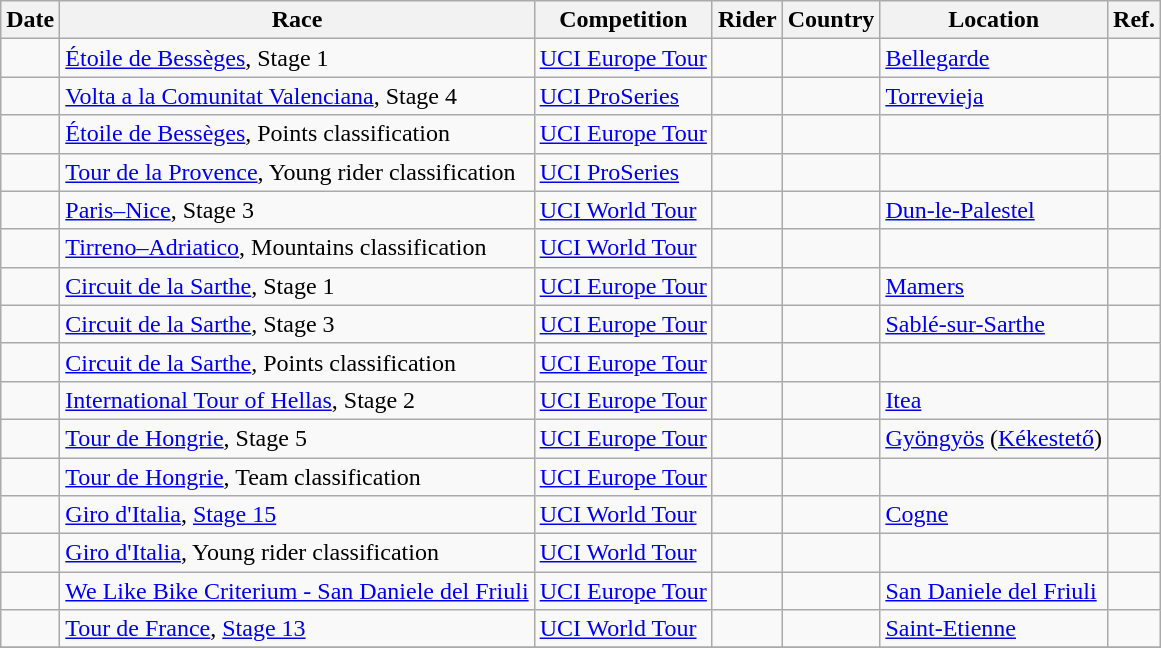<table class="wikitable sortable">
<tr>
<th>Date</th>
<th>Race</th>
<th>Competition</th>
<th>Rider</th>
<th>Country</th>
<th>Location</th>
<th class="unsortable">Ref.</th>
</tr>
<tr>
<td></td>
<td><a href='#'>Étoile de Bessèges</a>, Stage 1</td>
<td><a href='#'>UCI Europe Tour</a></td>
<td></td>
<td></td>
<td><a href='#'>Bellegarde</a></td>
<td align="center"></td>
</tr>
<tr>
<td></td>
<td><a href='#'>Volta a la Comunitat Valenciana</a>, Stage 4</td>
<td><a href='#'>UCI ProSeries</a></td>
<td></td>
<td></td>
<td><a href='#'>Torrevieja</a></td>
<td align="center"></td>
</tr>
<tr>
<td></td>
<td><a href='#'>Étoile de Bessèges</a>, Points classification</td>
<td><a href='#'>UCI Europe Tour</a></td>
<td></td>
<td></td>
<td></td>
<td align="center"></td>
</tr>
<tr>
<td></td>
<td><a href='#'>Tour de la Provence</a>, Young rider classification</td>
<td><a href='#'>UCI ProSeries</a></td>
<td></td>
<td></td>
<td></td>
<td align="center"></td>
</tr>
<tr>
<td></td>
<td><a href='#'>Paris–Nice</a>, Stage 3</td>
<td><a href='#'>UCI World Tour</a></td>
<td></td>
<td></td>
<td><a href='#'>Dun-le-Palestel</a></td>
<td align="center"></td>
</tr>
<tr>
<td></td>
<td><a href='#'>Tirreno–Adriatico</a>, Mountains classification</td>
<td><a href='#'>UCI World Tour</a></td>
<td></td>
<td></td>
<td></td>
<td align="center"></td>
</tr>
<tr>
<td></td>
<td><a href='#'>Circuit de la Sarthe</a>, Stage 1</td>
<td><a href='#'>UCI Europe Tour</a></td>
<td></td>
<td></td>
<td><a href='#'>Mamers</a></td>
<td align="center"></td>
</tr>
<tr>
<td></td>
<td><a href='#'>Circuit de la Sarthe</a>, Stage 3</td>
<td><a href='#'>UCI Europe Tour</a></td>
<td></td>
<td></td>
<td><a href='#'>Sablé-sur-Sarthe</a></td>
<td align="center"></td>
</tr>
<tr>
<td></td>
<td><a href='#'>Circuit de la Sarthe</a>, Points classification</td>
<td><a href='#'>UCI Europe Tour</a></td>
<td></td>
<td></td>
<td></td>
<td align="center"></td>
</tr>
<tr>
<td></td>
<td><a href='#'>International Tour of Hellas</a>, Stage 2</td>
<td><a href='#'>UCI Europe Tour</a></td>
<td></td>
<td></td>
<td><a href='#'>Itea</a></td>
<td align="center"></td>
</tr>
<tr>
<td></td>
<td><a href='#'>Tour de Hongrie</a>, Stage 5</td>
<td><a href='#'>UCI Europe Tour</a></td>
<td></td>
<td></td>
<td><a href='#'>Gyöngyös</a> (<a href='#'>Kékestető</a>)</td>
<td align="center"></td>
</tr>
<tr>
<td></td>
<td><a href='#'>Tour de Hongrie</a>, Team classification</td>
<td><a href='#'>UCI Europe Tour</a></td>
<td align="center"></td>
<td></td>
<td></td>
<td align="center"></td>
</tr>
<tr>
<td></td>
<td><a href='#'>Giro d'Italia</a>, <a href='#'>Stage 15</a></td>
<td><a href='#'>UCI World Tour</a></td>
<td></td>
<td></td>
<td><a href='#'>Cogne</a></td>
<td align="center"></td>
</tr>
<tr>
<td></td>
<td><a href='#'>Giro d'Italia</a>, Young rider classification</td>
<td><a href='#'>UCI World Tour</a></td>
<td></td>
<td></td>
<td></td>
<td align="center"></td>
</tr>
<tr>
<td></td>
<td><a href='#'>We Like Bike Criterium - San Daniele del Friuli</a></td>
<td><a href='#'>UCI Europe Tour</a></td>
<td></td>
<td></td>
<td><a href='#'>San Daniele del Friuli</a></td>
<td align="center"></td>
</tr>
<tr>
<td></td>
<td><a href='#'>Tour de France</a>, <a href='#'>Stage 13</a></td>
<td><a href='#'>UCI World Tour</a></td>
<td></td>
<td></td>
<td><a href='#'>Saint-Etienne</a></td>
<td align="center"> </td>
</tr>
<tr>
</tr>
</table>
